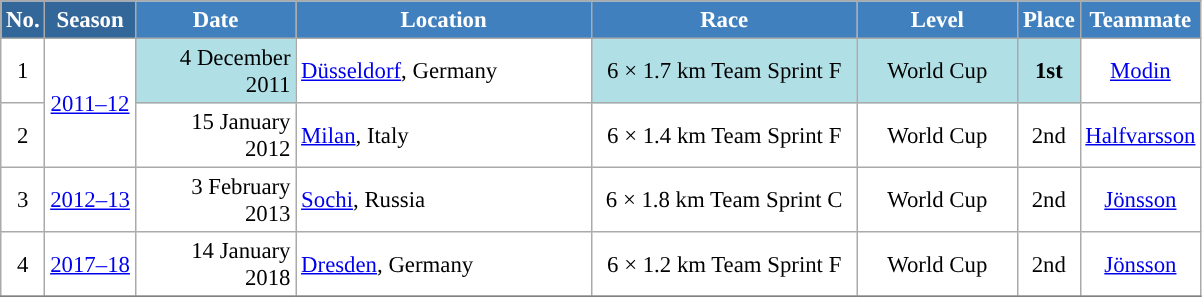<table class="wikitable sortable" style="font-size:95%; text-align:center; border:grey solid 1px; border-collapse:collapse; background:#ffffff;">
<tr style="background:#efefef;">
<th style="background-color:#369; color:white;">No.</th>
<th style="background-color:#369; color:white;">Season</th>
<th style="background-color:#4180be; color:white; width:100px;">Date</th>
<th style="background-color:#4180be; color:white; width:190px;">Location</th>
<th style="background-color:#4180be; color:white; width:170px;">Race</th>
<th style="background-color:#4180be; color:white; width:100px;">Level</th>
<th style="background-color:#4180be; color:white;">Place</th>
<th style="background-color:#4180be; color:white;">Teammate</th>
</tr>
<tr>
<td align=center>1</td>
<td rowspan=2 align=center><a href='#'>2011–12</a></td>
<td bgcolor="#BOEOE6" align=right>4 December 2011</td>
<td align=left> <a href='#'>Düsseldorf</a>, Germany</td>
<td bgcolor="#BOEOE6"> 6 × 1.7 km Team Sprint F </td>
<td bgcolor="#BOEOE6">World Cup</td>
<td bgcolor="#BOEOE6"> <strong>1st</strong> </td>
<td><a href='#'>Modin</a></td>
</tr>
<tr>
<td align=center>2</td>
<td align=right>15 January 2012</td>
<td align=left> <a href='#'>Milan</a>, Italy</td>
<td>6 × 1.4 km Team Sprint F</td>
<td>World Cup</td>
<td>2nd</td>
<td><a href='#'>Halfvarsson</a></td>
</tr>
<tr>
<td align=center>3</td>
<td rowspan=1 align=center><a href='#'>2012–13</a></td>
<td align=right>3 February 2013</td>
<td align=left> <a href='#'>Sochi</a>, Russia</td>
<td>6 × 1.8 km Team Sprint C</td>
<td>World Cup</td>
<td>2nd</td>
<td><a href='#'>Jönsson</a></td>
</tr>
<tr>
<td align=center>4</td>
<td rowspan=1 align=center><a href='#'>2017–18</a></td>
<td align=right>14 January 2018</td>
<td align=left> <a href='#'>Dresden</a>, Germany</td>
<td>6 × 1.2 km Team Sprint F</td>
<td>World Cup</td>
<td>2nd</td>
<td><a href='#'>Jönsson</a></td>
</tr>
<tr>
</tr>
</table>
